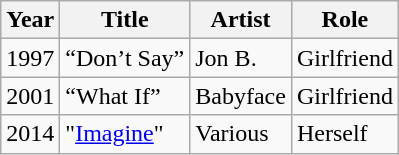<table class="wikitable">
<tr>
<th>Year</th>
<th>Title</th>
<th>Artist</th>
<th>Role</th>
</tr>
<tr>
<td>1997</td>
<td>“Don’t Say”</td>
<td>Jon B.</td>
<td>Girlfriend</td>
</tr>
<tr>
<td>2001</td>
<td>“What If”</td>
<td>Babyface</td>
<td>Girlfriend</td>
</tr>
<tr>
<td>2014</td>
<td>"<a href='#'>Imagine</a>" </td>
<td>Various</td>
<td>Herself</td>
</tr>
</table>
